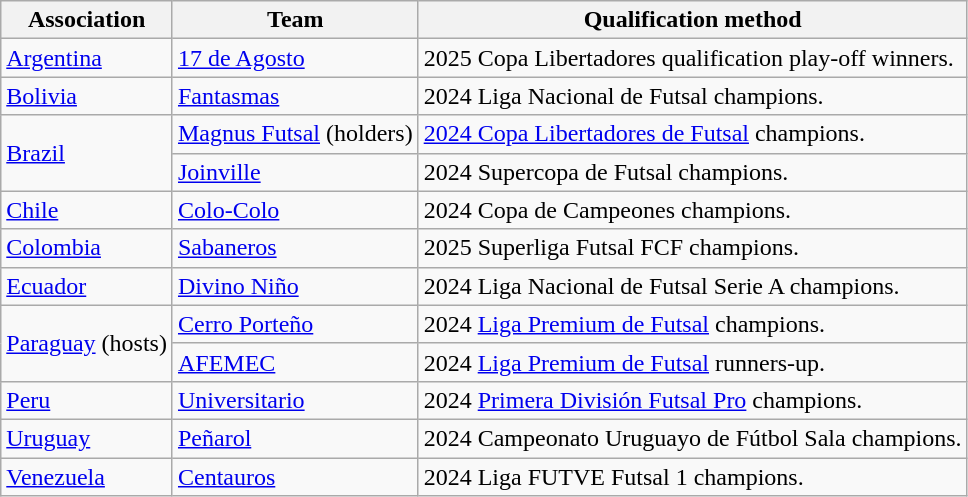<table class="wikitable">
<tr>
<th>Association</th>
<th>Team</th>
<th>Qualification method</th>
</tr>
<tr>
<td> <a href='#'>Argentina</a></td>
<td><a href='#'>17 de Agosto</a></td>
<td>2025 Copa Libertadores qualification play-off winners.</td>
</tr>
<tr>
<td> <a href='#'>Bolivia</a></td>
<td><a href='#'>Fantasmas</a></td>
<td>2024 Liga Nacional de Futsal champions.</td>
</tr>
<tr>
<td rowspan=2> <a href='#'>Brazil</a></td>
<td><a href='#'>Magnus Futsal</a> (holders)</td>
<td><a href='#'>2024 Copa Libertadores de Futsal</a> champions.</td>
</tr>
<tr>
<td><a href='#'>Joinville</a></td>
<td>2024 Supercopa de Futsal champions.</td>
</tr>
<tr>
<td> <a href='#'>Chile</a></td>
<td><a href='#'>Colo-Colo</a></td>
<td>2024 Copa de Campeones champions.</td>
</tr>
<tr>
<td> <a href='#'>Colombia</a></td>
<td><a href='#'>Sabaneros</a></td>
<td>2025 Superliga Futsal FCF champions.</td>
</tr>
<tr>
<td> <a href='#'>Ecuador</a></td>
<td><a href='#'>Divino Niño</a></td>
<td>2024 Liga Nacional de Futsal Serie A champions.</td>
</tr>
<tr>
<td rowspan=2> <a href='#'>Paraguay</a> (hosts)</td>
<td><a href='#'>Cerro Porteño</a></td>
<td>2024 <a href='#'>Liga Premium de Futsal</a> champions.</td>
</tr>
<tr>
<td><a href='#'>AFEMEC</a></td>
<td>2024 <a href='#'>Liga Premium de Futsal</a> runners-up.</td>
</tr>
<tr>
<td> <a href='#'>Peru</a></td>
<td><a href='#'>Universitario</a></td>
<td>2024 <a href='#'>Primera División Futsal Pro</a> champions.</td>
</tr>
<tr>
<td> <a href='#'>Uruguay</a></td>
<td><a href='#'>Peñarol</a></td>
<td>2024 Campeonato Uruguayo de Fútbol Sala champions.</td>
</tr>
<tr>
<td> <a href='#'>Venezuela</a></td>
<td><a href='#'>Centauros</a></td>
<td>2024 Liga FUTVE Futsal 1 champions.</td>
</tr>
</table>
